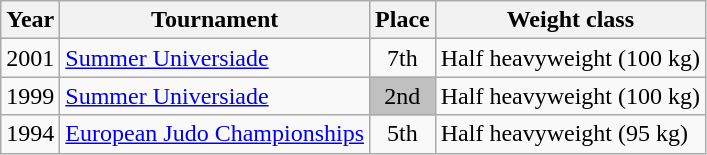<table class=wikitable>
<tr>
<th>Year</th>
<th>Tournament</th>
<th>Place</th>
<th>Weight class</th>
</tr>
<tr>
<td>2001</td>
<td><a href='#'>Summer Universiade</a></td>
<td align="center">7th</td>
<td>Half heavyweight (100 kg)</td>
</tr>
<tr>
<td>1999</td>
<td><a href='#'>Summer Universiade</a></td>
<td bgcolor="silver" align="center">2nd</td>
<td>Half heavyweight (100 kg)</td>
</tr>
<tr>
<td>1994</td>
<td><a href='#'>European Judo Championships</a></td>
<td align="center">5th</td>
<td>Half heavyweight (95 kg)</td>
</tr>
</table>
